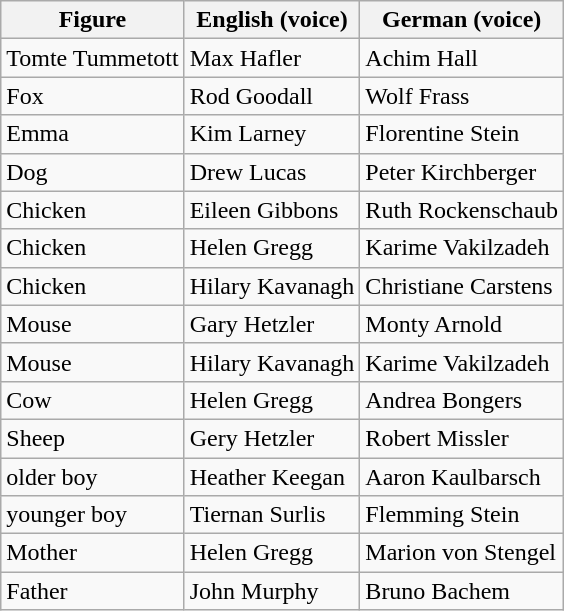<table class="wikitable">
<tr>
<th>Figure</th>
<th>English (voice)</th>
<th>German (voice)</th>
</tr>
<tr>
<td>Tomte Tummetott</td>
<td>Max Hafler</td>
<td>Achim Hall</td>
</tr>
<tr>
<td>Fox</td>
<td>Rod Goodall</td>
<td>Wolf Frass</td>
</tr>
<tr>
<td>Emma</td>
<td>Kim Larney</td>
<td>Florentine Stein</td>
</tr>
<tr>
<td>Dog</td>
<td>Drew Lucas</td>
<td>Peter Kirchberger</td>
</tr>
<tr>
<td>Chicken</td>
<td>Eileen Gibbons</td>
<td>Ruth Rockenschaub</td>
</tr>
<tr>
<td>Chicken</td>
<td>Helen Gregg</td>
<td>Karime Vakilzadeh</td>
</tr>
<tr>
<td>Chicken</td>
<td>Hilary Kavanagh</td>
<td>Christiane Carstens</td>
</tr>
<tr>
<td>Mouse</td>
<td>Gary Hetzler</td>
<td>Monty Arnold</td>
</tr>
<tr>
<td>Mouse</td>
<td>Hilary Kavanagh</td>
<td>Karime Vakilzadeh</td>
</tr>
<tr>
<td>Cow</td>
<td>Helen Gregg</td>
<td>Andrea Bongers</td>
</tr>
<tr>
<td>Sheep</td>
<td>Gery Hetzler</td>
<td>Robert Missler</td>
</tr>
<tr>
<td>older boy</td>
<td>Heather Keegan</td>
<td>Aaron Kaulbarsch</td>
</tr>
<tr>
<td>younger boy</td>
<td>Tiernan Surlis</td>
<td>Flemming Stein</td>
</tr>
<tr>
<td>Mother</td>
<td>Helen Gregg</td>
<td>Marion von Stengel</td>
</tr>
<tr>
<td>Father</td>
<td>John Murphy</td>
<td>Bruno Bachem</td>
</tr>
</table>
